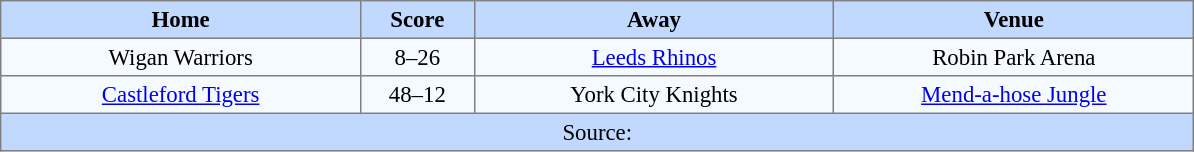<table border=1 style="border-collapse:collapse; font-size:95%; text-align:center;" cellpadding=3 cellspacing=0 width=63%>
<tr bgcolor=#C1D8FF>
<th width=19%>Home</th>
<th width=6%>Score</th>
<th width=19%>Away</th>
<th width=19%>Venue</th>
</tr>
<tr bgcolor=#F5FAFF>
<td>Wigan Warriors</td>
<td>8–26</td>
<td><a href='#'>Leeds Rhinos</a></td>
<td>Robin Park Arena</td>
</tr>
<tr bgcolor=#F5FAFF>
<td><a href='#'>Castleford Tigers</a></td>
<td>48–12</td>
<td>York City Knights</td>
<td><a href='#'>Mend-a-hose Jungle</a></td>
</tr>
<tr bgcolor=#C1D8FF>
<td colspan=4>Source:</td>
</tr>
</table>
